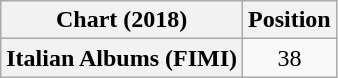<table class="wikitable plainrowheaders" style="text-align:center">
<tr>
<th scope="col">Chart (2018)</th>
<th scope="col">Position</th>
</tr>
<tr>
<th scope="row">Italian Albums (FIMI)</th>
<td>38</td>
</tr>
</table>
